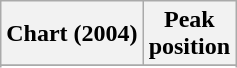<table class="wikitable sortable plainrowheaders" style="text-align:center">
<tr>
<th scope="col">Chart (2004)</th>
<th scope="col">Peak<br> position</th>
</tr>
<tr>
</tr>
<tr>
</tr>
</table>
